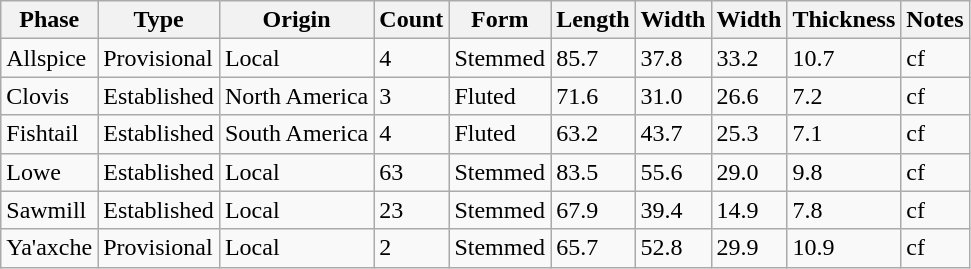<table class="wikitable sortable static-row-numbers" style="text-align:left;">
<tr>
<th class=unsortable>Phase</th>
<th>Type</th>
<th>Origin</th>
<th>Count</th>
<th class=unsortable>Form</th>
<th>Length </th>
<th>Width </th>
<th>Width </th>
<th>Thickness </th>
<th class=unsortable>Notes</th>
</tr>
<tr>
<td>Allspice</td>
<td>Provisional</td>
<td>Local</td>
<td>4</td>
<td>Stemmed</td>
<td>85.7</td>
<td>37.8</td>
<td>33.2</td>
<td>10.7</td>
<td>cf</td>
</tr>
<tr>
<td>Clovis</td>
<td>Established</td>
<td>North America</td>
<td>3</td>
<td>Fluted</td>
<td>71.6</td>
<td>31.0</td>
<td>26.6</td>
<td>7.2</td>
<td>cf</td>
</tr>
<tr>
<td>Fishtail</td>
<td>Established</td>
<td>South America</td>
<td>4</td>
<td>Fluted</td>
<td>63.2</td>
<td>43.7</td>
<td>25.3</td>
<td>7.1</td>
<td>cf</td>
</tr>
<tr>
<td>Lowe</td>
<td>Established</td>
<td>Local</td>
<td>63</td>
<td>Stemmed</td>
<td>83.5</td>
<td>55.6</td>
<td>29.0</td>
<td>9.8</td>
<td>cf</td>
</tr>
<tr>
<td>Sawmill</td>
<td>Established</td>
<td>Local</td>
<td>23</td>
<td>Stemmed</td>
<td>67.9</td>
<td>39.4</td>
<td>14.9</td>
<td>7.8</td>
<td>cf</td>
</tr>
<tr>
<td>Ya'axche</td>
<td>Provisional</td>
<td>Local</td>
<td>2</td>
<td>Stemmed</td>
<td>65.7</td>
<td>52.8</td>
<td>29.9</td>
<td>10.9</td>
<td>cf</td>
</tr>
</table>
